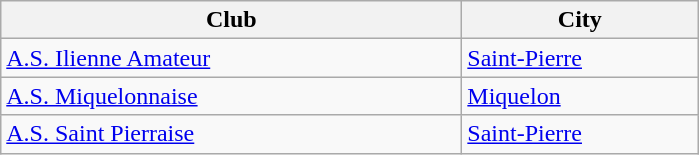<table class="wikitable">
<tr>
<th width="300px">Club</th>
<th width="150px">City</th>
</tr>
<tr>
<td><a href='#'>A.S. Ilienne Amateur</a></td>
<td><a href='#'>Saint-Pierre</a></td>
</tr>
<tr>
<td><a href='#'>A.S. Miquelonnaise</a></td>
<td><a href='#'>Miquelon</a></td>
</tr>
<tr>
<td><a href='#'>A.S. Saint Pierraise</a></td>
<td><a href='#'>Saint-Pierre</a></td>
</tr>
</table>
